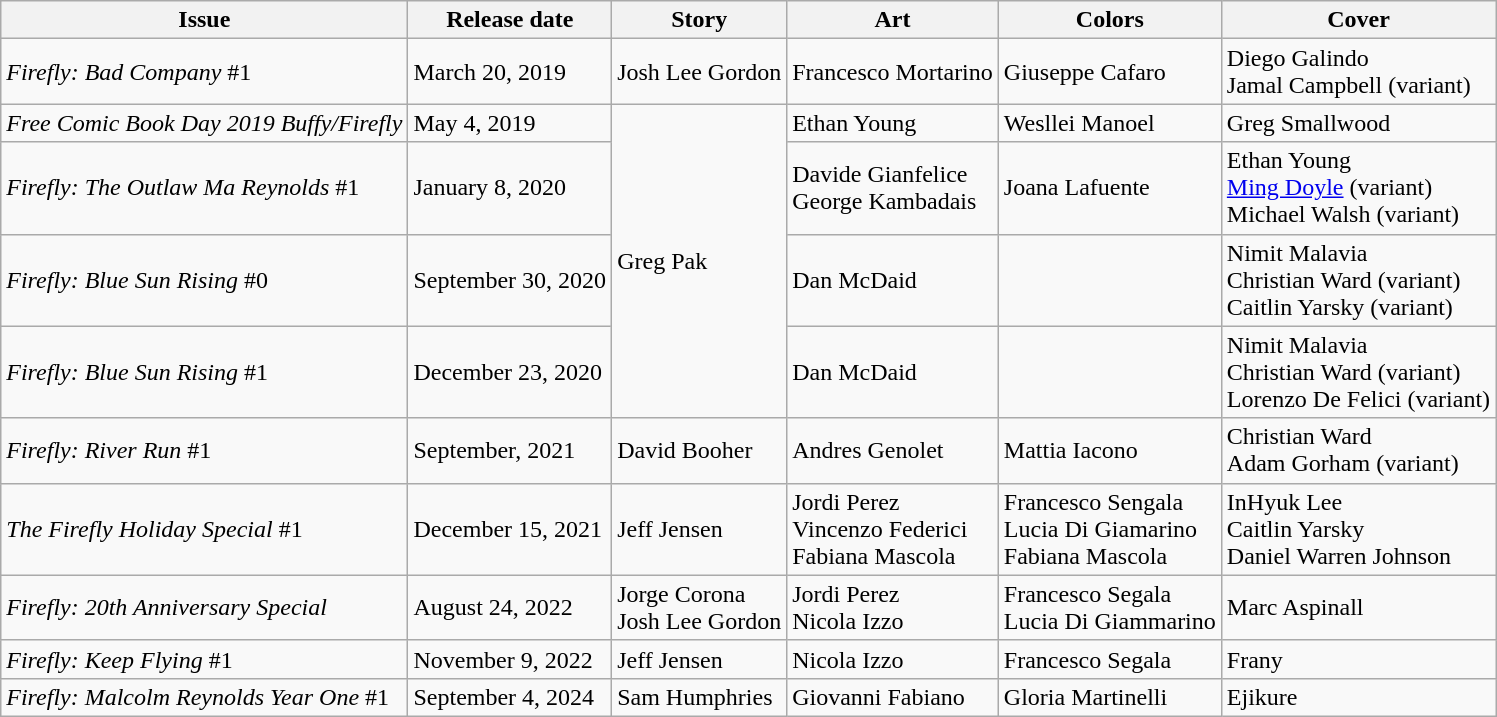<table class="wikitable mw-collapsible"">
<tr>
<th>Issue</th>
<th>Release date</th>
<th>Story</th>
<th>Art</th>
<th>Colors</th>
<th>Cover</th>
</tr>
<tr>
<td><em>Firefly: Bad Company</em> #1</td>
<td>March 20, 2019</td>
<td>Josh Lee Gordon</td>
<td>Francesco Mortarino</td>
<td>Giuseppe Cafaro</td>
<td>Diego Galindo<br>Jamal Campbell (variant)</td>
</tr>
<tr>
<td><em>Free Comic Book Day 2019 Buffy/Firefly</em></td>
<td>May 4, 2019</td>
<td rowspan="4">Greg Pak</td>
<td>Ethan Young</td>
<td>Wesllei Manoel</td>
<td>Greg Smallwood</td>
</tr>
<tr>
<td><em>Firefly: The Outlaw Ma Reynolds</em> #1</td>
<td>January 8, 2020</td>
<td>Davide Gianfelice<br>George Kambadais</td>
<td>Joana Lafuente</td>
<td>Ethan Young<br><a href='#'>Ming Doyle</a> (variant)<br>Michael Walsh (variant)</td>
</tr>
<tr>
<td><em>Firefly: Blue Sun Rising</em> #0</td>
<td>September 30, 2020</td>
<td>Dan McDaid</td>
<td></td>
<td>Nimit Malavia<br>Christian Ward (variant)<br>Caitlin Yarsky (variant)</td>
</tr>
<tr>
<td><em>Firefly: Blue Sun Rising</em> #1</td>
<td>December 23, 2020</td>
<td>Dan McDaid</td>
<td></td>
<td>Nimit Malavia<br>Christian Ward (variant)<br>Lorenzo De Felici (variant)</td>
</tr>
<tr>
<td><em>Firefly: River Run</em> #1</td>
<td>September, 2021</td>
<td>David Booher</td>
<td>Andres Genolet</td>
<td>Mattia Iacono</td>
<td>Christian Ward<br>Adam Gorham (variant)</td>
</tr>
<tr>
<td><em>The Firefly Holiday Special</em> #1</td>
<td>December 15, 2021</td>
<td>Jeff Jensen</td>
<td>Jordi Perez <br> Vincenzo Federici <br> Fabiana Mascola <br></td>
<td>Francesco Sengala <br> Lucia Di Giamarino <br> Fabiana Mascola <br></td>
<td>InHyuk Lee <br> Caitlin Yarsky <br> Daniel Warren Johnson <br></td>
</tr>
<tr>
<td><em>Firefly: 20th Anniversary Special</em></td>
<td>August 24, 2022</td>
<td>Jorge Corona<br> Josh Lee Gordon</td>
<td>Jordi Perez<br>Nicola Izzo</td>
<td>Francesco Segala<br>Lucia Di Giammarino</td>
<td>Marc Aspinall</td>
</tr>
<tr>
<td><em>Firefly: Keep Flying</em> #1</td>
<td>November 9, 2022</td>
<td>Jeff Jensen</td>
<td>Nicola Izzo</td>
<td>Francesco Segala</td>
<td>Frany</td>
</tr>
<tr>
<td><em>Firefly: Malcolm Reynolds Year One</em> #1</td>
<td>September 4, 2024</td>
<td>Sam Humphries</td>
<td>Giovanni Fabiano</td>
<td>Gloria Martinelli</td>
<td>Ejikure</td>
</tr>
</table>
